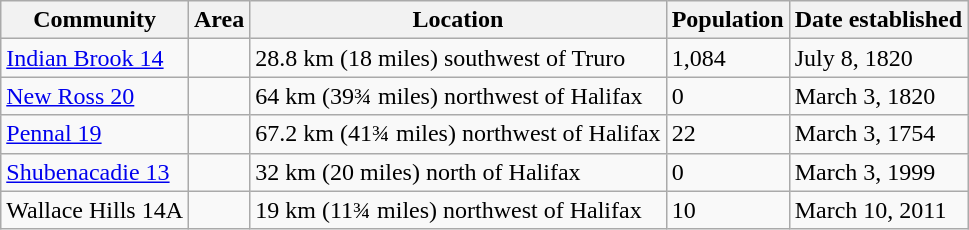<table class="wikitable">
<tr>
<th>Community</th>
<th>Area</th>
<th>Location</th>
<th>Population</th>
<th>Date established</th>
</tr>
<tr>
<td><a href='#'>Indian Brook 14</a></td>
<td></td>
<td>28.8 km (18 miles) southwest of Truro</td>
<td>1,084</td>
<td>July 8, 1820</td>
</tr>
<tr>
<td><a href='#'>New Ross 20</a></td>
<td></td>
<td>64 km (39¾ miles) northwest of Halifax</td>
<td>0</td>
<td>March 3, 1820</td>
</tr>
<tr>
<td><a href='#'>Pennal 19</a></td>
<td></td>
<td>67.2 km (41¾ miles) northwest of Halifax</td>
<td>22</td>
<td>March 3, 1754</td>
</tr>
<tr>
<td><a href='#'>Shubenacadie 13</a></td>
<td></td>
<td>32 km (20 miles) north of Halifax</td>
<td>0</td>
<td>March 3, 1999</td>
</tr>
<tr>
<td>Wallace Hills 14A</td>
<td></td>
<td>19 km (11¾ miles) northwest of Halifax</td>
<td>10</td>
<td>March 10, 2011</td>
</tr>
</table>
